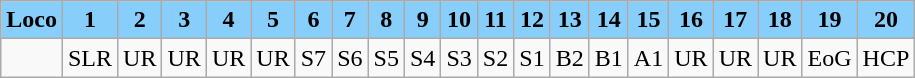<table class="wikitable plainrowheaders unsortable" style="text-align:center">
<tr>
<th scope="col" rowspan="1" style="background:lightskyblue;">Loco</th>
<th scope="col" rowspan="1" style="background:lightskyblue;">1</th>
<th scope="col" rowspan="1" style="background:lightskyblue;">2</th>
<th scope="col" rowspan="1" style="background:lightskyblue;">3</th>
<th scope="col" rowspan="1" style="background:lightskyblue;">4</th>
<th scope="col" rowspan="1" style="background:lightskyblue;">5</th>
<th scope="col" rowspan="1" style="background:lightskyblue;">6</th>
<th scope="col" rowspan="1" style="background:lightskyblue;">7</th>
<th scope="col" rowspan="1" style="background:lightskyblue;">8</th>
<th scope="col" rowspan="1" style="background:lightskyblue;">9</th>
<th scope="col" rowspan="1" style="background:lightskyblue;">10</th>
<th scope="col" rowspan="1" style="background:lightskyblue;">11</th>
<th scope="col" rowspan="1" style="background:lightskyblue;">12</th>
<th scope="col" rowspan="1" style="background:lightskyblue;">13</th>
<th scope="col" rowspan="1" style="background:lightskyblue;">14</th>
<th scope="col" rowspan="1" style="background:lightskyblue;">15</th>
<th scope="col" rowspan="1" style="background:lightskyblue;">16</th>
<th scope="col" rowspan="1" style="background:lightskyblue;">17</th>
<th scope="col" rowspan="1" style="background:lightskyblue;">18</th>
<th scope="col" rowspan="1" style="background:lightskyblue;">19</th>
<th scope="col" rowspan="1" style="background:lightskyblue;">20</th>
</tr>
<tr>
<td></td>
<td>SLR</td>
<td>UR</td>
<td>UR</td>
<td>UR</td>
<td>UR</td>
<td>S7</td>
<td>S6</td>
<td>S5</td>
<td>S4</td>
<td>S3</td>
<td>S2</td>
<td>S1</td>
<td>B2</td>
<td>B1</td>
<td>A1</td>
<td>UR</td>
<td>UR</td>
<td>UR</td>
<td>EoG</td>
<td>HCP</td>
</tr>
</table>
